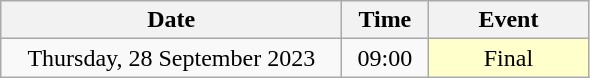<table class = "wikitable" style="text-align:center;">
<tr>
<th width=220>Date</th>
<th width=50>Time</th>
<th width=100>Event</th>
</tr>
<tr>
<td>Thursday, 28 September 2023</td>
<td>09:00</td>
<td bgcolor=ffffcc>Final</td>
</tr>
</table>
